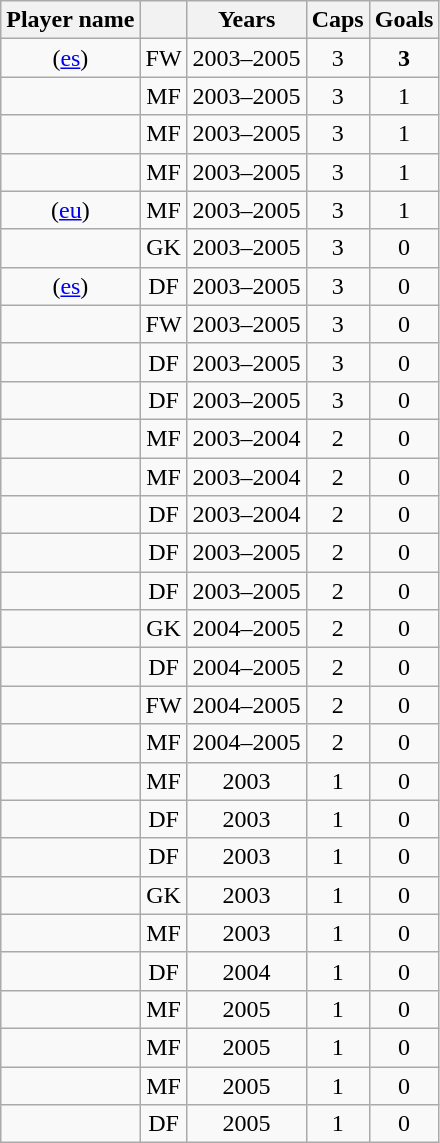<table class="wikitable plainrowheaders sortable collapsible collapsed" style="text-align:center">
<tr>
<th>Player name</th>
<th></th>
<th>Years</th>
<th>Caps</th>
<th>Goals</th>
</tr>
<tr>
<td scope="row"> (<a href='#'>es</a>)</td>
<td>FW</td>
<td>2003–2005</td>
<td>3</td>
<td><strong>3</strong></td>
</tr>
<tr>
<td scope="row"></td>
<td>MF</td>
<td>2003–2005</td>
<td>3</td>
<td>1</td>
</tr>
<tr>
<td scope="row"></td>
<td>MF</td>
<td>2003–2005</td>
<td>3</td>
<td>1</td>
</tr>
<tr>
<td scope="row"></td>
<td>MF</td>
<td>2003–2005</td>
<td>3</td>
<td>1</td>
</tr>
<tr>
<td scope="row"> (<a href='#'>eu</a>)</td>
<td>MF</td>
<td>2003–2005</td>
<td>3</td>
<td>1</td>
</tr>
<tr>
<td scope="row"></td>
<td>GK</td>
<td>2003–2005</td>
<td>3</td>
<td>0</td>
</tr>
<tr>
<td scope="row"> (<a href='#'>es</a>)</td>
<td>DF</td>
<td>2003–2005</td>
<td>3</td>
<td>0</td>
</tr>
<tr>
<td scope="row"></td>
<td>FW</td>
<td>2003–2005</td>
<td>3</td>
<td>0</td>
</tr>
<tr>
<td scope="row"></td>
<td>DF</td>
<td>2003–2005</td>
<td>3</td>
<td>0</td>
</tr>
<tr>
<td scope="row"></td>
<td>DF</td>
<td>2003–2005</td>
<td>3</td>
<td>0</td>
</tr>
<tr>
<td scope="row"></td>
<td>MF</td>
<td>2003–2004</td>
<td>2</td>
<td>0</td>
</tr>
<tr>
<td scope="row"></td>
<td>MF</td>
<td>2003–2004</td>
<td>2</td>
<td>0</td>
</tr>
<tr>
<td scope="row"></td>
<td>DF</td>
<td>2003–2004</td>
<td>2</td>
<td>0</td>
</tr>
<tr>
<td scope="row"></td>
<td>DF</td>
<td>2003–2005</td>
<td>2</td>
<td>0</td>
</tr>
<tr>
<td scope="row"></td>
<td>DF</td>
<td>2003–2005</td>
<td>2</td>
<td>0</td>
</tr>
<tr>
<td scope="row"></td>
<td>GK</td>
<td>2004–2005</td>
<td>2</td>
<td>0</td>
</tr>
<tr>
<td scope="row"></td>
<td>DF</td>
<td>2004–2005</td>
<td>2</td>
<td>0</td>
</tr>
<tr>
<td scope="row"></td>
<td>FW</td>
<td>2004–2005</td>
<td>2</td>
<td>0</td>
</tr>
<tr>
<td scope="row"></td>
<td>MF</td>
<td>2004–2005</td>
<td>2</td>
<td>0</td>
</tr>
<tr>
<td scope="row"></td>
<td>MF</td>
<td>2003</td>
<td>1</td>
<td>0</td>
</tr>
<tr>
<td scope="row"></td>
<td>DF</td>
<td>2003</td>
<td>1</td>
<td>0</td>
</tr>
<tr>
<td scope="row"></td>
<td>DF</td>
<td>2003</td>
<td>1</td>
<td>0</td>
</tr>
<tr>
<td scope="row"></td>
<td>GK</td>
<td>2003</td>
<td>1</td>
<td>0</td>
</tr>
<tr>
<td scope="row"></td>
<td>MF</td>
<td>2003</td>
<td>1</td>
<td>0</td>
</tr>
<tr>
<td scope="row"></td>
<td>DF</td>
<td>2004</td>
<td>1</td>
<td>0</td>
</tr>
<tr>
<td scope="row"></td>
<td>MF</td>
<td>2005</td>
<td>1</td>
<td>0</td>
</tr>
<tr>
<td scope="row"></td>
<td>MF</td>
<td>2005</td>
<td>1</td>
<td>0</td>
</tr>
<tr>
<td scope="row"></td>
<td>MF</td>
<td>2005</td>
<td>1</td>
<td>0</td>
</tr>
<tr>
<td scope="row"></td>
<td>DF</td>
<td>2005</td>
<td>1</td>
<td>0</td>
</tr>
</table>
